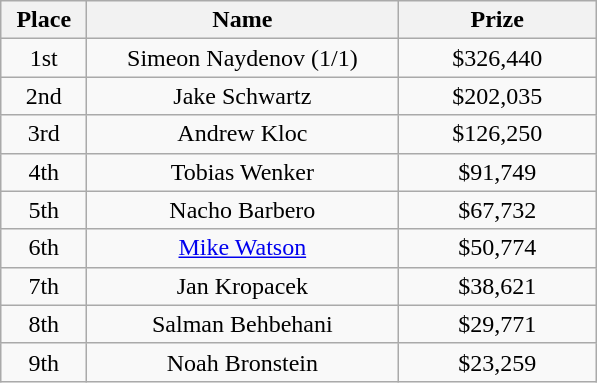<table class="wikitable">
<tr>
<th width="50">Place</th>
<th width="200">Name</th>
<th width="125">Prize</th>
</tr>
<tr>
<td align = "center">1st</td>
<td align = "center">Simeon Naydenov (1/1)</td>
<td align = "center">$326,440</td>
</tr>
<tr>
<td align = "center">2nd</td>
<td align = "center">Jake Schwartz</td>
<td align = "center">$202,035</td>
</tr>
<tr>
<td align = "center">3rd</td>
<td align = "center">Andrew Kloc</td>
<td align = "center">$126,250</td>
</tr>
<tr>
<td align = "center">4th</td>
<td align = "center">Tobias Wenker</td>
<td align = "center">$91,749</td>
</tr>
<tr>
<td align = "center">5th</td>
<td align = "center">Nacho Barbero</td>
<td align = "center">$67,732</td>
</tr>
<tr>
<td align = "center">6th</td>
<td align = "center"><a href='#'>Mike Watson</a></td>
<td align = "center">$50,774</td>
</tr>
<tr>
<td align = "center">7th</td>
<td align = "center">Jan Kropacek</td>
<td align = "center">$38,621</td>
</tr>
<tr>
<td align = "center">8th</td>
<td align = "center">Salman Behbehani</td>
<td align = "center">$29,771</td>
</tr>
<tr>
<td align = "center">9th</td>
<td align = "center">Noah Bronstein</td>
<td align = "center">$23,259</td>
</tr>
</table>
